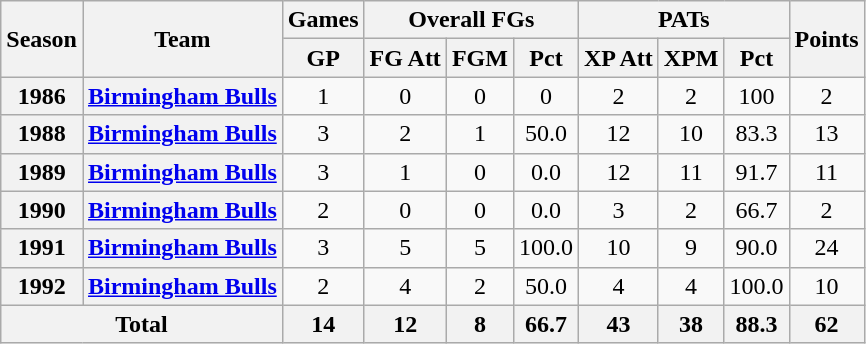<table class=wikitable style="text-align:center;">
<tr>
<th rowspan=2>Season</th>
<th rowspan=2>Team</th>
<th>Games</th>
<th colspan=3>Overall FGs</th>
<th colspan=3>PATs</th>
<th rowspan=2>Points</th>
</tr>
<tr>
<th>GP</th>
<th>FG Att</th>
<th>FGM</th>
<th>Pct</th>
<th>XP Att</th>
<th>XPM</th>
<th>Pct</th>
</tr>
<tr>
<th>1986</th>
<th><a href='#'>Birmingham Bulls</a></th>
<td>1</td>
<td>0</td>
<td>0</td>
<td>0</td>
<td>2</td>
<td>2</td>
<td>100</td>
<td>2</td>
</tr>
<tr>
<th>1988</th>
<th><a href='#'>Birmingham Bulls</a></th>
<td>3</td>
<td>2</td>
<td>1</td>
<td>50.0</td>
<td>12</td>
<td>10</td>
<td>83.3</td>
<td>13</td>
</tr>
<tr>
<th>1989</th>
<th><a href='#'>Birmingham Bulls</a></th>
<td>3</td>
<td>1</td>
<td>0</td>
<td>0.0</td>
<td>12</td>
<td>11</td>
<td>91.7</td>
<td>11</td>
</tr>
<tr>
<th>1990</th>
<th><a href='#'>Birmingham Bulls</a></th>
<td>2</td>
<td>0</td>
<td>0</td>
<td>0.0</td>
<td>3</td>
<td>2</td>
<td>66.7</td>
<td>2</td>
</tr>
<tr>
<th>1991</th>
<th><a href='#'>Birmingham Bulls</a></th>
<td>3</td>
<td>5</td>
<td>5</td>
<td>100.0</td>
<td>10</td>
<td>9</td>
<td>90.0</td>
<td>24</td>
</tr>
<tr>
<th>1992</th>
<th><a href='#'>Birmingham Bulls</a></th>
<td>2</td>
<td>4</td>
<td>2</td>
<td>50.0</td>
<td>4</td>
<td>4</td>
<td>100.0</td>
<td>10</td>
</tr>
<tr>
<th colspan=2>Total</th>
<th>14</th>
<th>12</th>
<th>8</th>
<th>66.7</th>
<th>43</th>
<th>38</th>
<th>88.3</th>
<th>62</th>
</tr>
</table>
